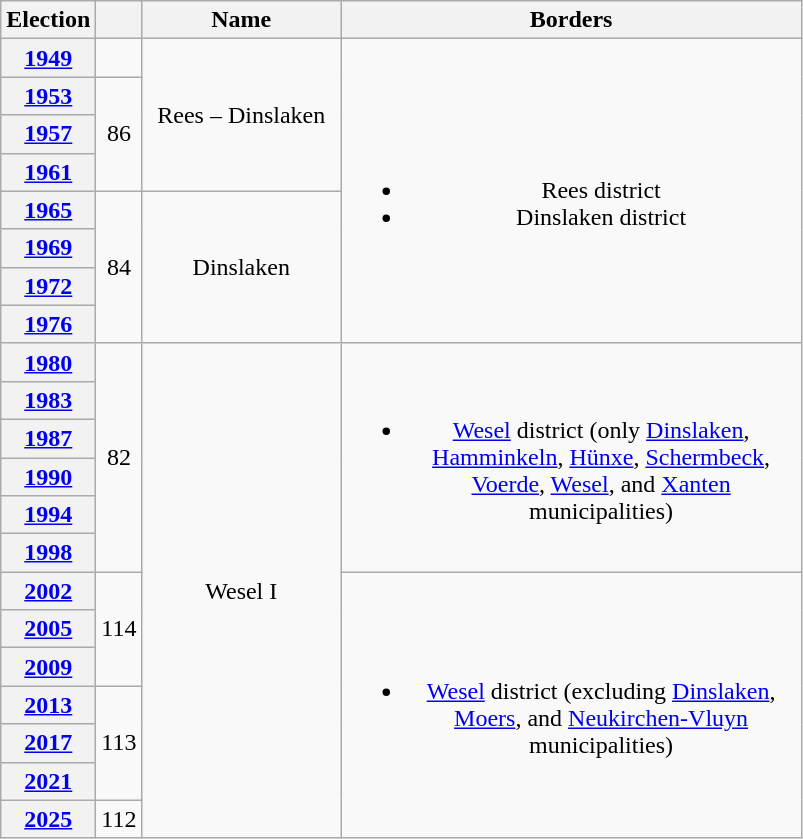<table class=wikitable style="text-align:center">
<tr>
<th>Election</th>
<th></th>
<th width=125px>Name</th>
<th width=300px>Borders</th>
</tr>
<tr>
<th><a href='#'>1949</a></th>
<td></td>
<td rowspan=4>Rees – Dinslaken</td>
<td rowspan=8><br><ul><li>Rees district</li><li>Dinslaken district</li></ul></td>
</tr>
<tr>
<th><a href='#'>1953</a></th>
<td rowspan=3>86</td>
</tr>
<tr>
<th><a href='#'>1957</a></th>
</tr>
<tr>
<th><a href='#'>1961</a></th>
</tr>
<tr>
<th><a href='#'>1965</a></th>
<td rowspan=4>84</td>
<td rowspan=4>Dinslaken</td>
</tr>
<tr>
<th><a href='#'>1969</a></th>
</tr>
<tr>
<th><a href='#'>1972</a></th>
</tr>
<tr>
<th><a href='#'>1976</a></th>
</tr>
<tr>
<th><a href='#'>1980</a></th>
<td rowspan=6>82</td>
<td rowspan=13>Wesel I</td>
<td rowspan=6><br><ul><li><a href='#'>Wesel</a> district (only <a href='#'>Dinslaken</a>, <a href='#'>Hamminkeln</a>, <a href='#'>Hünxe</a>, <a href='#'>Schermbeck</a>, <a href='#'>Voerde</a>, <a href='#'>Wesel</a>, and <a href='#'>Xanten</a> municipalities)</li></ul></td>
</tr>
<tr>
<th><a href='#'>1983</a></th>
</tr>
<tr>
<th><a href='#'>1987</a></th>
</tr>
<tr>
<th><a href='#'>1990</a></th>
</tr>
<tr>
<th><a href='#'>1994</a></th>
</tr>
<tr>
<th><a href='#'>1998</a></th>
</tr>
<tr>
<th><a href='#'>2002</a></th>
<td rowspan=3>114</td>
<td rowspan=7><br><ul><li><a href='#'>Wesel</a> district (excluding <a href='#'>Dinslaken</a>, <a href='#'>Moers</a>, and <a href='#'>Neukirchen-Vluyn</a> municipalities)</li></ul></td>
</tr>
<tr>
<th><a href='#'>2005</a></th>
</tr>
<tr>
<th><a href='#'>2009</a></th>
</tr>
<tr>
<th><a href='#'>2013</a></th>
<td rowspan=3>113</td>
</tr>
<tr>
<th><a href='#'>2017</a></th>
</tr>
<tr>
<th><a href='#'>2021</a></th>
</tr>
<tr>
<th><a href='#'>2025</a></th>
<td>112</td>
</tr>
</table>
